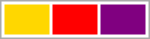<table style=" width: 100px; border: 1px solid #aaaaaa">
<tr>
<td style="background-color:gold"> </td>
<td style="background-color:red"> </td>
<td style="background-color:purple"> </td>
</tr>
</table>
